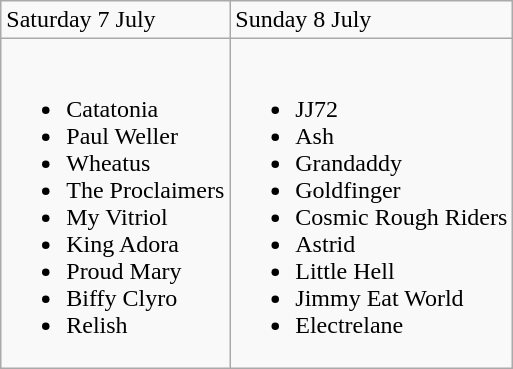<table class="wikitable">
<tr>
<td>Saturday 7 July</td>
<td>Sunday 8 July</td>
</tr>
<tr valign="top">
<td><br><ul><li>Catatonia</li><li>Paul Weller</li><li>Wheatus</li><li>The Proclaimers</li><li>My Vitriol</li><li>King Adora</li><li>Proud Mary</li><li>Biffy Clyro</li><li>Relish</li></ul></td>
<td><br><ul><li>JJ72</li><li>Ash</li><li>Grandaddy</li><li>Goldfinger</li><li>Cosmic Rough Riders</li><li>Astrid</li><li>Little Hell</li><li>Jimmy Eat World</li><li>Electrelane</li></ul></td>
</tr>
</table>
